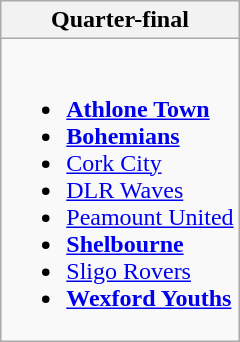<table class="wikitable">
<tr>
<th>Quarter-final</th>
</tr>
<tr>
<td valign="top"><br><ul><li><strong><a href='#'>Athlone Town</a></strong></li><li><strong><a href='#'>Bohemians</a></strong></li><li><a href='#'>Cork City</a></li><li><a href='#'>DLR Waves</a></li><li><a href='#'>Peamount United</a></li><li><strong><a href='#'>Shelbourne</a></strong></li><li><a href='#'>Sligo Rovers</a></li><li><strong><a href='#'>Wexford Youths</a></strong></li></ul></td>
</tr>
</table>
